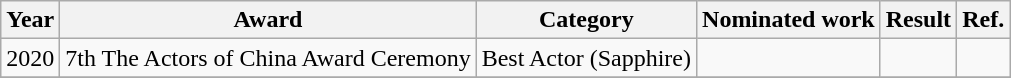<table class="wikitable">
<tr>
<th>Year</th>
<th>Award</th>
<th>Category</th>
<th>Nominated work</th>
<th>Result</th>
<th>Ref.</th>
</tr>
<tr>
<td>2020</td>
<td>7th The Actors of China Award Ceremony</td>
<td>Best Actor (Sapphire)</td>
<td></td>
<td></td>
<td></td>
</tr>
<tr>
</tr>
</table>
